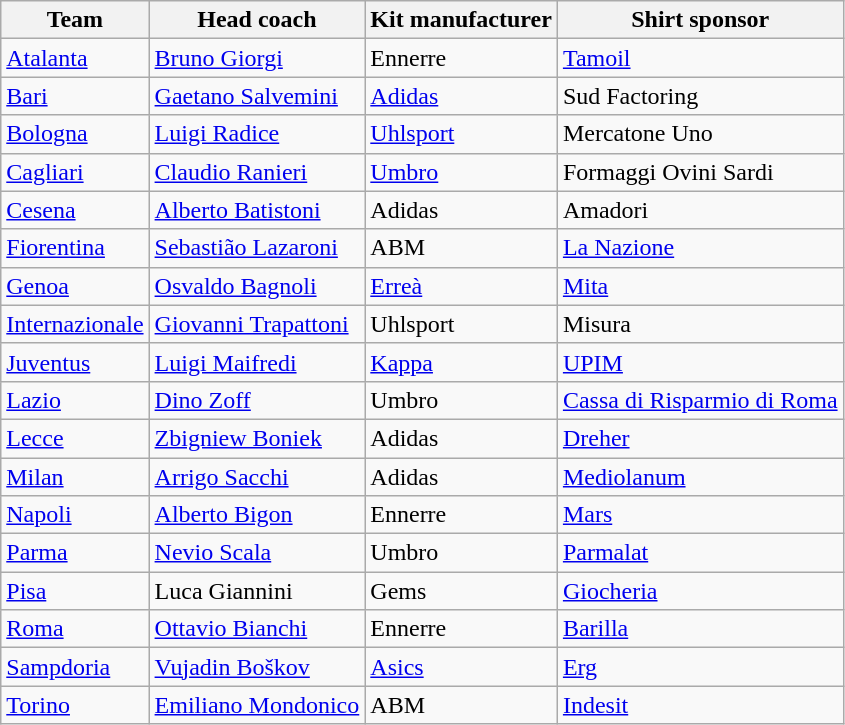<table class="wikitable sortable">
<tr>
<th>Team</th>
<th>Head coach</th>
<th>Kit manufacturer</th>
<th>Shirt sponsor</th>
</tr>
<tr>
<td><a href='#'>Atalanta</a></td>
<td> <a href='#'>Bruno Giorgi</a></td>
<td>Ennerre</td>
<td><a href='#'>Tamoil</a></td>
</tr>
<tr>
<td><a href='#'>Bari</a></td>
<td> <a href='#'>Gaetano Salvemini</a></td>
<td><a href='#'>Adidas</a></td>
<td>Sud Factoring</td>
</tr>
<tr>
<td><a href='#'>Bologna</a></td>
<td> <a href='#'>Luigi Radice</a></td>
<td><a href='#'>Uhlsport</a></td>
<td>Mercatone Uno</td>
</tr>
<tr>
<td><a href='#'>Cagliari</a></td>
<td> <a href='#'>Claudio Ranieri</a></td>
<td><a href='#'>Umbro</a></td>
<td>Formaggi Ovini Sardi</td>
</tr>
<tr>
<td><a href='#'>Cesena</a></td>
<td> <a href='#'>Alberto Batistoni</a></td>
<td>Adidas</td>
<td>Amadori</td>
</tr>
<tr>
<td><a href='#'>Fiorentina</a></td>
<td> <a href='#'>Sebastião Lazaroni</a></td>
<td>ABM</td>
<td><a href='#'>La Nazione</a></td>
</tr>
<tr>
<td><a href='#'>Genoa</a></td>
<td> <a href='#'>Osvaldo Bagnoli</a></td>
<td><a href='#'>Erreà</a></td>
<td><a href='#'>Mita</a></td>
</tr>
<tr>
<td><a href='#'>Internazionale</a></td>
<td> <a href='#'>Giovanni Trapattoni</a></td>
<td>Uhlsport</td>
<td>Misura</td>
</tr>
<tr>
<td><a href='#'>Juventus</a></td>
<td> <a href='#'>Luigi Maifredi</a></td>
<td><a href='#'>Kappa</a></td>
<td><a href='#'>UPIM</a></td>
</tr>
<tr>
<td><a href='#'>Lazio</a></td>
<td> <a href='#'>Dino Zoff</a></td>
<td>Umbro</td>
<td><a href='#'>Cassa di Risparmio di Roma</a></td>
</tr>
<tr>
<td><a href='#'>Lecce</a></td>
<td> <a href='#'>Zbigniew Boniek</a></td>
<td>Adidas</td>
<td><a href='#'>Dreher</a></td>
</tr>
<tr>
<td><a href='#'>Milan</a></td>
<td> <a href='#'>Arrigo Sacchi</a></td>
<td>Adidas</td>
<td><a href='#'>Mediolanum</a></td>
</tr>
<tr>
<td><a href='#'>Napoli</a></td>
<td> <a href='#'>Alberto Bigon</a></td>
<td>Ennerre</td>
<td><a href='#'>Mars</a></td>
</tr>
<tr>
<td><a href='#'>Parma</a></td>
<td> <a href='#'>Nevio Scala</a></td>
<td>Umbro</td>
<td><a href='#'>Parmalat</a></td>
</tr>
<tr>
<td><a href='#'>Pisa</a></td>
<td> Luca Giannini</td>
<td>Gems</td>
<td><a href='#'>Giocheria</a></td>
</tr>
<tr>
<td><a href='#'>Roma</a></td>
<td> <a href='#'>Ottavio Bianchi</a></td>
<td>Ennerre</td>
<td><a href='#'>Barilla</a></td>
</tr>
<tr>
<td><a href='#'>Sampdoria</a></td>
<td> <a href='#'>Vujadin Boškov</a></td>
<td><a href='#'>Asics</a></td>
<td><a href='#'>Erg</a></td>
</tr>
<tr>
<td><a href='#'>Torino</a></td>
<td> <a href='#'>Emiliano Mondonico</a></td>
<td>ABM</td>
<td><a href='#'>Indesit</a></td>
</tr>
</table>
